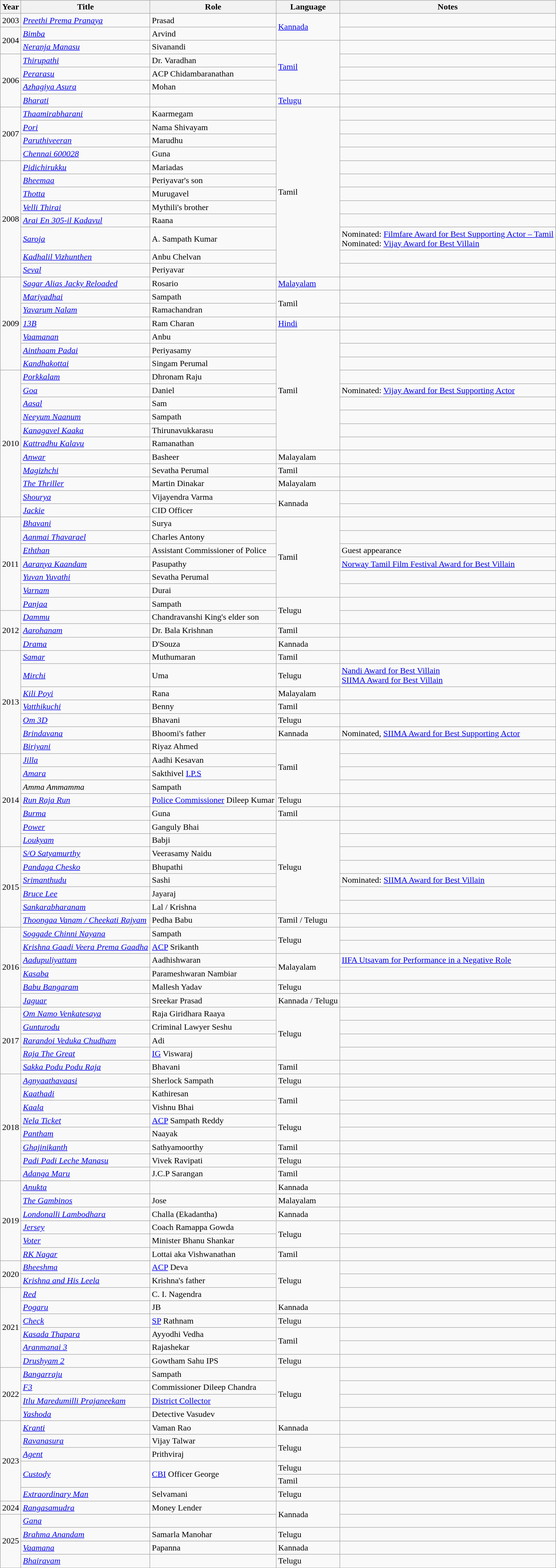<table class="wikitable sortable">
<tr>
<th>Year</th>
<th>Title</th>
<th>Role</th>
<th>Language</th>
<th class="unsortable">Notes</th>
</tr>
<tr>
<td>2003</td>
<td><em><a href='#'>Preethi Prema Pranaya</a></em></td>
<td>Prasad</td>
<td rowspan="2"><a href='#'>Kannada</a></td>
<td></td>
</tr>
<tr>
<td rowspan="2">2004</td>
<td><em><a href='#'>Bimba</a></em></td>
<td>Arvind</td>
<td></td>
</tr>
<tr>
<td><em><a href='#'>Neranja Manasu</a></em></td>
<td>Sivanandi</td>
<td rowspan="4"><a href='#'>Tamil</a></td>
<td></td>
</tr>
<tr>
<td rowspan="4">2006</td>
<td><em><a href='#'>Thirupathi</a></em></td>
<td>Dr. Varadhan</td>
<td></td>
</tr>
<tr>
<td><em><a href='#'> Perarasu</a></em></td>
<td>ACP Chidambaranathan</td>
<td></td>
</tr>
<tr>
<td><em><a href='#'>Azhagiya Asura</a></em></td>
<td>Mohan</td>
<td></td>
</tr>
<tr>
<td><em><a href='#'>Bharati</a></em></td>
<td></td>
<td><a href='#'>Telugu</a></td>
<td></td>
</tr>
<tr>
<td rowspan="4">2007</td>
<td><em><a href='#'>Thaamirabharani</a></em></td>
<td>Kaarmegam</td>
<td rowspan="12">Tamil</td>
<td></td>
</tr>
<tr>
<td><em><a href='#'>Pori</a></em></td>
<td>Nama Shivayam</td>
<td></td>
</tr>
<tr>
<td><em><a href='#'>Paruthiveeran</a></em></td>
<td>Marudhu</td>
<td></td>
</tr>
<tr>
<td><em><a href='#'>Chennai 600028</a></em></td>
<td>Guna</td>
<td></td>
</tr>
<tr>
<td rowspan="8">2008</td>
<td><em><a href='#'>Pidichirukku</a></em></td>
<td>Mariadas</td>
<td></td>
</tr>
<tr>
<td><em><a href='#'>Bheemaa</a></em></td>
<td>Periyavar's son</td>
<td></td>
</tr>
<tr>
<td><em><a href='#'>Thotta</a></em></td>
<td>Murugavel</td>
<td></td>
</tr>
<tr>
<td><em><a href='#'>Velli Thirai</a></em></td>
<td>Mythili's brother</td>
<td></td>
</tr>
<tr>
<td><em><a href='#'>Arai En 305-il Kadavul</a></em></td>
<td>Raana</td>
<td></td>
</tr>
<tr>
<td><em><a href='#'>Saroja</a></em></td>
<td>A. Sampath Kumar</td>
<td>Nominated: <a href='#'>Filmfare Award for Best Supporting Actor – Tamil</a><br>Nominated: <a href='#'>Vijay Award for Best Villain</a></td>
</tr>
<tr>
<td><em><a href='#'>Kadhalil Vizhunthen</a></em></td>
<td>Anbu Chelvan</td>
<td></td>
</tr>
<tr>
<td><em><a href='#'>Seval</a></em></td>
<td>Periyavar</td>
<td></td>
</tr>
<tr>
<td rowspan="7">2009</td>
<td><em><a href='#'>Sagar Alias Jacky Reloaded</a></em></td>
<td>Rosario</td>
<td><a href='#'>Malayalam</a></td>
<td></td>
</tr>
<tr>
<td><em><a href='#'>Mariyadhai</a></em></td>
<td>Sampath</td>
<td rowspan="2">Tamil</td>
<td></td>
</tr>
<tr>
<td><em><a href='#'>Yavarum Nalam</a></em></td>
<td>Ramachandran</td>
<td></td>
</tr>
<tr>
<td><em><a href='#'>13B</a></em></td>
<td>Ram Charan</td>
<td><a href='#'>Hindi</a></td>
<td></td>
</tr>
<tr>
<td><em><a href='#'>Vaamanan</a></em></td>
<td>Anbu</td>
<td rowspan="9">Tamil</td>
<td></td>
</tr>
<tr>
<td><em><a href='#'>Ainthaam Padai</a></em></td>
<td>Periyasamy</td>
<td></td>
</tr>
<tr>
<td><em><a href='#'>Kandhakottai</a></em></td>
<td>Singam Perumal</td>
<td></td>
</tr>
<tr>
<td rowspan="11">2010</td>
<td><em><a href='#'>Porkkalam</a></em></td>
<td>Dhronam Raju</td>
<td></td>
</tr>
<tr>
<td><em><a href='#'>Goa</a></em></td>
<td>Daniel</td>
<td>Nominated: <a href='#'>Vijay Award for Best Supporting Actor</a></td>
</tr>
<tr>
<td><em><a href='#'>Aasal</a></em></td>
<td>Sam</td>
<td></td>
</tr>
<tr>
<td><em><a href='#'>Neeyum Naanum</a></em></td>
<td>Sampath</td>
<td></td>
</tr>
<tr>
<td><em><a href='#'>Kanagavel Kaaka</a></em></td>
<td>Thirunavukkarasu</td>
<td></td>
</tr>
<tr>
<td><em><a href='#'>Kattradhu Kalavu</a></em></td>
<td>Ramanathan</td>
<td></td>
</tr>
<tr>
<td><em><a href='#'>Anwar</a></em></td>
<td>Basheer</td>
<td>Malayalam</td>
<td></td>
</tr>
<tr>
<td><em><a href='#'>Magizhchi</a></em></td>
<td>Sevatha Perumal</td>
<td>Tamil</td>
<td></td>
</tr>
<tr>
<td><em><a href='#'>The Thriller</a></em></td>
<td>Martin Dinakar</td>
<td>Malayalam</td>
<td></td>
</tr>
<tr>
<td><em><a href='#'>Shourya</a></em></td>
<td>Vijayendra Varma</td>
<td rowspan="2">Kannada</td>
<td></td>
</tr>
<tr>
<td><em><a href='#'>Jackie</a></em></td>
<td>CID Officer</td>
<td></td>
</tr>
<tr>
<td rowspan="7">2011</td>
<td><em><a href='#'>Bhavani</a></em></td>
<td>Surya</td>
<td rowspan="6">Tamil</td>
<td></td>
</tr>
<tr>
<td><em><a href='#'>Aanmai Thavarael</a></em></td>
<td>Charles Antony</td>
<td></td>
</tr>
<tr>
<td><em><a href='#'>Eththan</a></em></td>
<td>Assistant Commissioner of Police</td>
<td>Guest appearance</td>
</tr>
<tr>
<td><em><a href='#'>Aaranya Kaandam</a></em></td>
<td>Pasupathy</td>
<td><a href='#'>Norway Tamil Film Festival Award for Best Villain</a></td>
</tr>
<tr>
<td><em><a href='#'>Yuvan Yuvathi</a></em></td>
<td>Sevatha Perumal</td>
<td></td>
</tr>
<tr>
<td><em><a href='#'>Varnam</a></em></td>
<td>Durai</td>
<td></td>
</tr>
<tr>
<td><em><a href='#'>Panjaa</a></em></td>
<td>Sampath</td>
<td rowspan="2">Telugu</td>
<td></td>
</tr>
<tr>
<td rowspan="3">2012</td>
<td><em><a href='#'>Dammu</a></em></td>
<td>Chandravanshi King's elder son</td>
<td></td>
</tr>
<tr>
<td><em><a href='#'>Aarohanam</a></em></td>
<td>Dr. Bala Krishnan</td>
<td>Tamil</td>
<td></td>
</tr>
<tr>
<td><em><a href='#'>Drama</a></em></td>
<td>D'Souza</td>
<td>Kannada</td>
<td></td>
</tr>
<tr>
<td rowspan="7">2013</td>
<td><em><a href='#'>Samar</a></em></td>
<td>Muthumaran</td>
<td>Tamil</td>
<td></td>
</tr>
<tr>
<td><em><a href='#'>Mirchi</a></em></td>
<td>Uma</td>
<td>Telugu</td>
<td><a href='#'>Nandi Award for Best Villain</a> <br> <a href='#'>SIIMA Award for Best Villain</a></td>
</tr>
<tr>
<td><em><a href='#'>Kili Poyi</a></em></td>
<td>Rana</td>
<td>Malayalam</td>
<td></td>
</tr>
<tr>
<td><em><a href='#'>Vatthikuchi</a></em></td>
<td>Benny</td>
<td>Tamil</td>
<td></td>
</tr>
<tr>
<td><em><a href='#'>Om 3D</a></em></td>
<td>Bhavani</td>
<td>Telugu</td>
<td></td>
</tr>
<tr>
<td><em><a href='#'>Brindavana</a></em></td>
<td>Bhoomi's father</td>
<td>Kannada</td>
<td>Nominated, <a href='#'>SIIMA Award for Best Supporting Actor</a></td>
</tr>
<tr>
<td><em><a href='#'>Biriyani</a></em></td>
<td>Riyaz Ahmed</td>
<td rowspan="4">Tamil</td>
<td></td>
</tr>
<tr>
<td rowspan="7">2014</td>
<td><em><a href='#'>Jilla</a></em></td>
<td>Aadhi Kesavan</td>
<td></td>
</tr>
<tr>
<td><em><a href='#'>Amara</a></em></td>
<td>Sakthivel <a href='#'>I.P.S</a></td>
<td></td>
</tr>
<tr>
<td><em>Amma Ammamma</em></td>
<td>Sampath</td>
<td></td>
</tr>
<tr>
<td><em><a href='#'>Run Raja Run</a></em></td>
<td><a href='#'>Police Commissioner</a> Dileep Kumar</td>
<td>Telugu</td>
<td></td>
</tr>
<tr>
<td><em><a href='#'>Burma</a></em></td>
<td>Guna</td>
<td>Tamil</td>
<td></td>
</tr>
<tr>
<td><em><a href='#'>Power</a></em></td>
<td>Ganguly Bhai</td>
<td rowspan="7">Telugu</td>
<td></td>
</tr>
<tr>
<td><em><a href='#'>Loukyam</a></em></td>
<td>Babji</td>
<td></td>
</tr>
<tr>
<td rowspan="6">2015</td>
<td><em><a href='#'>S/O Satyamurthy</a></em></td>
<td>Veerasamy Naidu</td>
<td></td>
</tr>
<tr>
<td><em><a href='#'>Pandaga Chesko</a></em></td>
<td>Bhupathi</td>
<td></td>
</tr>
<tr>
<td><em><a href='#'>Srimanthudu</a></em></td>
<td>Sashi</td>
<td>Nominated: <a href='#'>SIIMA Award for Best Villain</a></td>
</tr>
<tr>
<td><em><a href='#'>Bruce Lee</a></em></td>
<td>Jayaraj</td>
<td></td>
</tr>
<tr>
<td><em><a href='#'>Sankarabharanam</a></em></td>
<td>Lal / Krishna</td>
<td></td>
</tr>
<tr>
<td><em><a href='#'>Thoongaa Vanam / Cheekati Rajyam</a></em></td>
<td>Pedha Babu</td>
<td>Tamil / Telugu</td>
<td></td>
</tr>
<tr>
<td rowspan="6">2016</td>
<td><em><a href='#'>Soggade Chinni Nayana</a></em></td>
<td>Sampath</td>
<td rowspan="2">Telugu</td>
<td></td>
</tr>
<tr>
<td><em><a href='#'>Krishna Gaadi Veera Prema Gaadha </a></em></td>
<td><a href='#'>ACP</a> Srikanth</td>
<td></td>
</tr>
<tr>
<td><em><a href='#'>Aadupuliyattam</a></em></td>
<td>Aadhishwaran</td>
<td rowspan="2">Malayalam</td>
<td><a href='#'>IIFA Utsavam for Performance in a Negative Role</a></td>
</tr>
<tr>
<td><em><a href='#'>Kasaba</a></em></td>
<td>Parameshwaran Nambiar</td>
<td></td>
</tr>
<tr>
<td><em><a href='#'>Babu Bangaram</a></em></td>
<td>Mallesh Yadav</td>
<td>Telugu</td>
<td></td>
</tr>
<tr>
<td><em><a href='#'>Jaguar</a></em></td>
<td>Sreekar Prasad</td>
<td>Kannada / Telugu</td>
<td></td>
</tr>
<tr>
<td rowspan="5">2017</td>
<td><em><a href='#'>Om Namo Venkatesaya</a></em></td>
<td>Raja Giridhara Raaya</td>
<td rowspan="4">Telugu</td>
<td></td>
</tr>
<tr>
<td><em><a href='#'>Gunturodu</a></em></td>
<td>Criminal Lawyer Seshu</td>
<td></td>
</tr>
<tr>
<td><em><a href='#'>Rarandoi Veduka Chudham</a></em></td>
<td>Adi</td>
<td></td>
</tr>
<tr>
<td><em><a href='#'>Raja The Great</a></em></td>
<td><a href='#'>IG</a> Viswaraj</td>
<td></td>
</tr>
<tr>
<td><em><a href='#'>Sakka Podu Podu Raja</a></em></td>
<td>Bhavani</td>
<td>Tamil</td>
<td></td>
</tr>
<tr>
<td rowspan="8">2018</td>
<td><em><a href='#'>Agnyaathavaasi</a></em></td>
<td>Sherlock Sampath</td>
<td>Telugu</td>
<td></td>
</tr>
<tr>
<td><em><a href='#'>Kaathadi</a></em></td>
<td>Kathiresan</td>
<td rowspan="2">Tamil</td>
<td></td>
</tr>
<tr>
<td><em><a href='#'>Kaala</a></em></td>
<td>Vishnu Bhai</td>
<td></td>
</tr>
<tr>
<td><em><a href='#'>Nela Ticket</a></em></td>
<td><a href='#'>ACP</a> Sampath Reddy</td>
<td rowspan="2">Telugu</td>
<td></td>
</tr>
<tr>
<td><em><a href='#'>Pantham</a></em></td>
<td>Naayak</td>
<td></td>
</tr>
<tr>
<td><em><a href='#'>Ghajinikanth</a></em></td>
<td>Sathyamoorthy</td>
<td>Tamil</td>
<td></td>
</tr>
<tr>
<td><em><a href='#'>Padi Padi Leche Manasu</a></em></td>
<td>Vivek Ravipati</td>
<td>Telugu</td>
<td></td>
</tr>
<tr>
<td><em><a href='#'>Adanga Maru</a></em></td>
<td>J.C.P Sarangan</td>
<td>Tamil</td>
<td></td>
</tr>
<tr>
<td rowspan="6">2019</td>
<td><em><a href='#'>Anukta</a></em></td>
<td></td>
<td>Kannada</td>
<td></td>
</tr>
<tr>
<td><em><a href='#'>The Gambinos</a></em></td>
<td>Jose</td>
<td>Malayalam</td>
<td></td>
</tr>
<tr>
<td><em><a href='#'>Londonalli Lambodhara</a></em></td>
<td>Challa (Ekadantha)</td>
<td>Kannada</td>
<td></td>
</tr>
<tr>
<td><em><a href='#'>Jersey</a></em></td>
<td>Coach Ramappa Gowda</td>
<td rowspan="2">Telugu</td>
<td></td>
</tr>
<tr>
<td><em><a href='#'>Voter</a></em></td>
<td>Minister Bhanu Shankar</td>
<td></td>
</tr>
<tr>
<td><em><a href='#'>RK Nagar</a></em></td>
<td>Lottai aka Vishwanathan</td>
<td>Tamil</td>
<td></td>
</tr>
<tr>
<td rowspan="2">2020</td>
<td><em><a href='#'>Bheeshma</a></em></td>
<td><a href='#'>ACP</a> Deva</td>
<td rowspan="3">Telugu</td>
<td></td>
</tr>
<tr>
<td><em><a href='#'>Krishna and His Leela</a></em></td>
<td>Krishna's father</td>
<td></td>
</tr>
<tr>
<td rowspan="6">2021</td>
<td><em><a href='#'>Red</a></em></td>
<td>C. I. Nagendra</td>
<td></td>
</tr>
<tr>
<td><em><a href='#'>Pogaru</a></em></td>
<td>JB</td>
<td>Kannada</td>
<td></td>
</tr>
<tr>
<td><em><a href='#'>Check</a></em></td>
<td><a href='#'>SP</a> Rathnam</td>
<td Rowspan=1>Telugu</td>
<td></td>
</tr>
<tr>
<td><em><a href='#'>Kasada Thapara</a></em></td>
<td>Ayyodhi Vedha</td>
<td rowspan="2">Tamil</td>
<td></td>
</tr>
<tr>
<td><em><a href='#'>Aranmanai 3</a></em></td>
<td>Rajashekar</td>
<td></td>
</tr>
<tr>
<td><em><a href='#'>Drushyam 2</a></em></td>
<td>Gowtham Sahu IPS</td>
<td>Telugu</td>
<td></td>
</tr>
<tr>
<td rowspan="4">2022</td>
<td><em><a href='#'>Bangarraju</a></em></td>
<td>Sampath</td>
<td rowspan="4">Telugu</td>
<td></td>
</tr>
<tr>
<td><em><a href='#'>F3</a></em></td>
<td>Commissioner Dileep Chandra</td>
<td></td>
</tr>
<tr>
<td><em><a href='#'>Itlu Maredumilli Prajaneekam</a></em></td>
<td><a href='#'>District Collector</a></td>
<td></td>
</tr>
<tr>
<td><em><a href='#'>Yashoda</a></em></td>
<td>Detective Vasudev</td>
<td></td>
</tr>
<tr>
<td rowspan="6">2023</td>
<td><em><a href='#'>Kranti</a></em></td>
<td>Vaman Rao</td>
<td>Kannada</td>
<td></td>
</tr>
<tr>
<td><em><a href='#'>Ravanasura</a></em></td>
<td>Vijay Talwar</td>
<td rowspan="2">Telugu</td>
<td></td>
</tr>
<tr>
<td><em><a href='#'>Agent</a></em></td>
<td>Prithviraj</td>
<td></td>
</tr>
<tr>
<td rowspan="2"><em><a href='#'>Custody</a></em></td>
<td rowspan="2"><a href='#'>CBI</a> Officer George</td>
<td>Telugu</td>
</tr>
<tr>
<td>Tamil</td>
<td></td>
</tr>
<tr>
<td><a href='#'><em>Extraordinary Man</em></a></td>
<td>Selvamani</td>
<td>Telugu</td>
<td></td>
</tr>
<tr>
<td>2024</td>
<td><em><a href='#'>Rangasamudra</a></em></td>
<td>Money Lender</td>
<td rowspan="2">Kannada</td>
<td></td>
</tr>
<tr>
<td rowspan="4">2025</td>
<td><em><a href='#'>Gana</a></em></td>
<td></td>
<td></td>
</tr>
<tr>
<td><em><a href='#'>Brahma Anandam</a></em></td>
<td>Samarla Manohar</td>
<td>Telugu</td>
<td></td>
</tr>
<tr>
<td><em><a href='#'>Vaamana</a></em></td>
<td>Papanna</td>
<td>Kannada</td>
<td></td>
</tr>
<tr>
<td><em><a href='#'>Bhairavam</a></em></td>
<td></td>
<td>Telugu</td>
<td></td>
</tr>
</table>
